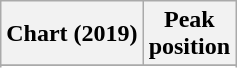<table class="wikitable sortable plainrowheaders" style="text-align:center">
<tr>
<th scope="col">Chart (2019)</th>
<th scope="col">Peak<br> position</th>
</tr>
<tr>
</tr>
<tr>
</tr>
</table>
